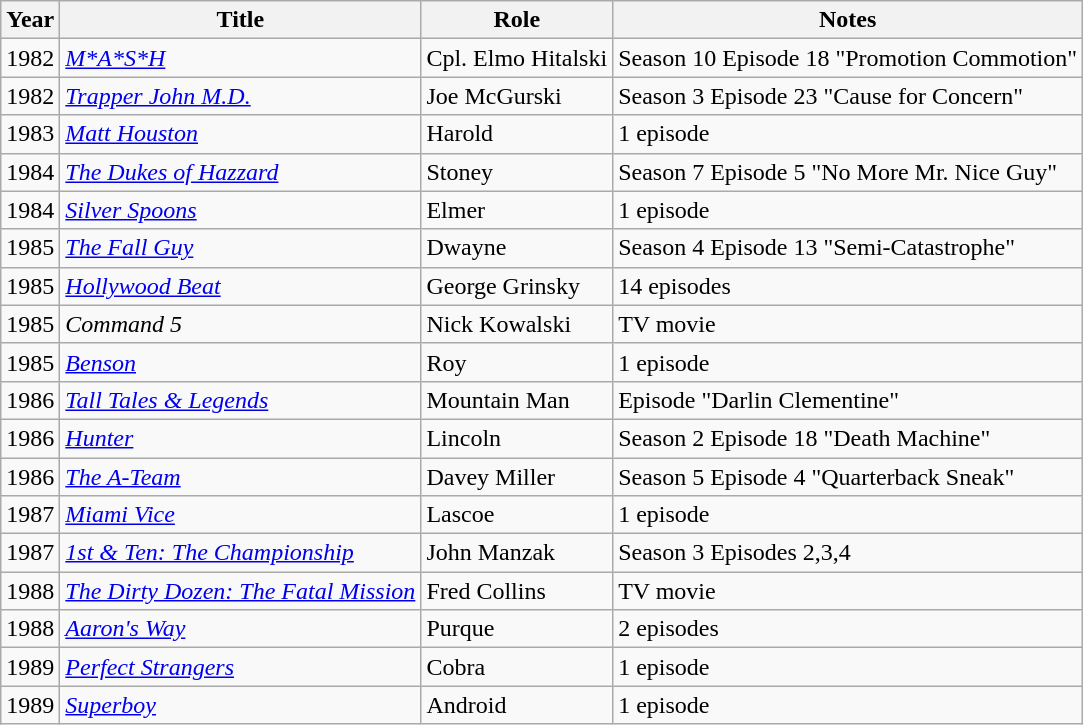<table class="wikitable sortable">
<tr>
<th>Year</th>
<th>Title</th>
<th>Role</th>
<th class="unsortable">Notes</th>
</tr>
<tr>
<td>1982</td>
<td><em><a href='#'>M*A*S*H</a></em></td>
<td>Cpl. Elmo Hitalski</td>
<td>Season 10 Episode 18 "Promotion Commotion"</td>
</tr>
<tr>
<td>1982</td>
<td><em><a href='#'>Trapper John M.D.</a></em></td>
<td>Joe McGurski</td>
<td>Season 3 Episode 23 "Cause for Concern"</td>
</tr>
<tr>
<td>1983</td>
<td><em><a href='#'>Matt Houston</a></em></td>
<td>Harold</td>
<td>1 episode</td>
</tr>
<tr>
<td>1984</td>
<td><em><a href='#'>The Dukes of Hazzard</a></em></td>
<td>Stoney</td>
<td>Season 7 Episode 5 "No More Mr. Nice Guy"</td>
</tr>
<tr>
<td>1984</td>
<td><em><a href='#'>Silver Spoons</a></em></td>
<td>Elmer</td>
<td>1 episode</td>
</tr>
<tr>
<td>1985</td>
<td><em><a href='#'>The Fall Guy</a></em></td>
<td>Dwayne</td>
<td>Season 4 Episode 13 "Semi-Catastrophe"</td>
</tr>
<tr>
<td>1985</td>
<td><em><a href='#'>Hollywood Beat</a></em></td>
<td>George Grinsky</td>
<td>14 episodes</td>
</tr>
<tr>
<td>1985</td>
<td><em>Command 5</em></td>
<td>Nick Kowalski</td>
<td>TV movie</td>
</tr>
<tr>
<td>1985</td>
<td><em><a href='#'>Benson</a></em></td>
<td>Roy</td>
<td>1 episode</td>
</tr>
<tr>
<td>1986</td>
<td><em><a href='#'>Tall Tales & Legends</a></em></td>
<td>Mountain Man</td>
<td>Episode "Darlin Clementine"</td>
</tr>
<tr>
<td>1986</td>
<td><em><a href='#'>Hunter</a></em></td>
<td>Lincoln</td>
<td>Season 2 Episode 18 "Death Machine"</td>
</tr>
<tr>
<td>1986</td>
<td><em><a href='#'>The A-Team</a></em></td>
<td>Davey Miller</td>
<td>Season 5 Episode 4 "Quarterback Sneak"</td>
</tr>
<tr>
<td>1987</td>
<td><em><a href='#'>Miami Vice</a></em></td>
<td>Lascoe</td>
<td>1 episode</td>
</tr>
<tr>
<td>1987</td>
<td><em><a href='#'>1st & Ten: The Championship</a></em></td>
<td>John Manzak</td>
<td>Season 3 Episodes 2,3,4</td>
</tr>
<tr>
<td>1988</td>
<td><em><a href='#'>The Dirty Dozen: The Fatal Mission</a></em></td>
<td>Fred Collins</td>
<td>TV movie</td>
</tr>
<tr>
<td>1988</td>
<td><em><a href='#'>Aaron's Way</a></em></td>
<td>Purque</td>
<td>2 episodes</td>
</tr>
<tr>
<td>1989</td>
<td><em><a href='#'>Perfect Strangers</a></em></td>
<td>Cobra</td>
<td>1 episode</td>
</tr>
<tr>
<td>1989</td>
<td><em><a href='#'>Superboy</a></em></td>
<td>Android</td>
<td>1 episode</td>
</tr>
</table>
